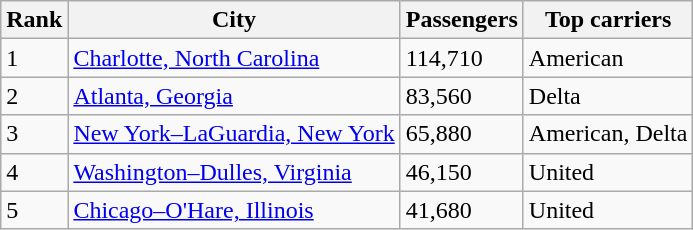<table class="wikitable" style="font-size: 100%">
<tr>
<th>Rank</th>
<th>City</th>
<th>Passengers</th>
<th>Top carriers</th>
</tr>
<tr>
<td>1</td>
<td> <a href='#'>Charlotte, North Carolina</a></td>
<td>114,710</td>
<td>American</td>
</tr>
<tr>
<td>2</td>
<td> <a href='#'>Atlanta, Georgia</a></td>
<td>83,560</td>
<td>Delta</td>
</tr>
<tr>
<td>3</td>
<td> <a href='#'>New York–LaGuardia, New York</a></td>
<td>65,880</td>
<td>American, Delta</td>
</tr>
<tr>
<td>4</td>
<td> <a href='#'>Washington–Dulles, Virginia</a></td>
<td>46,150</td>
<td>United</td>
</tr>
<tr>
<td>5</td>
<td> <a href='#'>Chicago–O'Hare, Illinois</a></td>
<td>41,680</td>
<td>United</td>
</tr>
</table>
